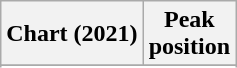<table class="wikitable sortable plainrowheaders" style="text-align:center">
<tr>
<th scope="col">Chart (2021)</th>
<th scope="col">Peak<br>position</th>
</tr>
<tr>
</tr>
<tr>
</tr>
</table>
